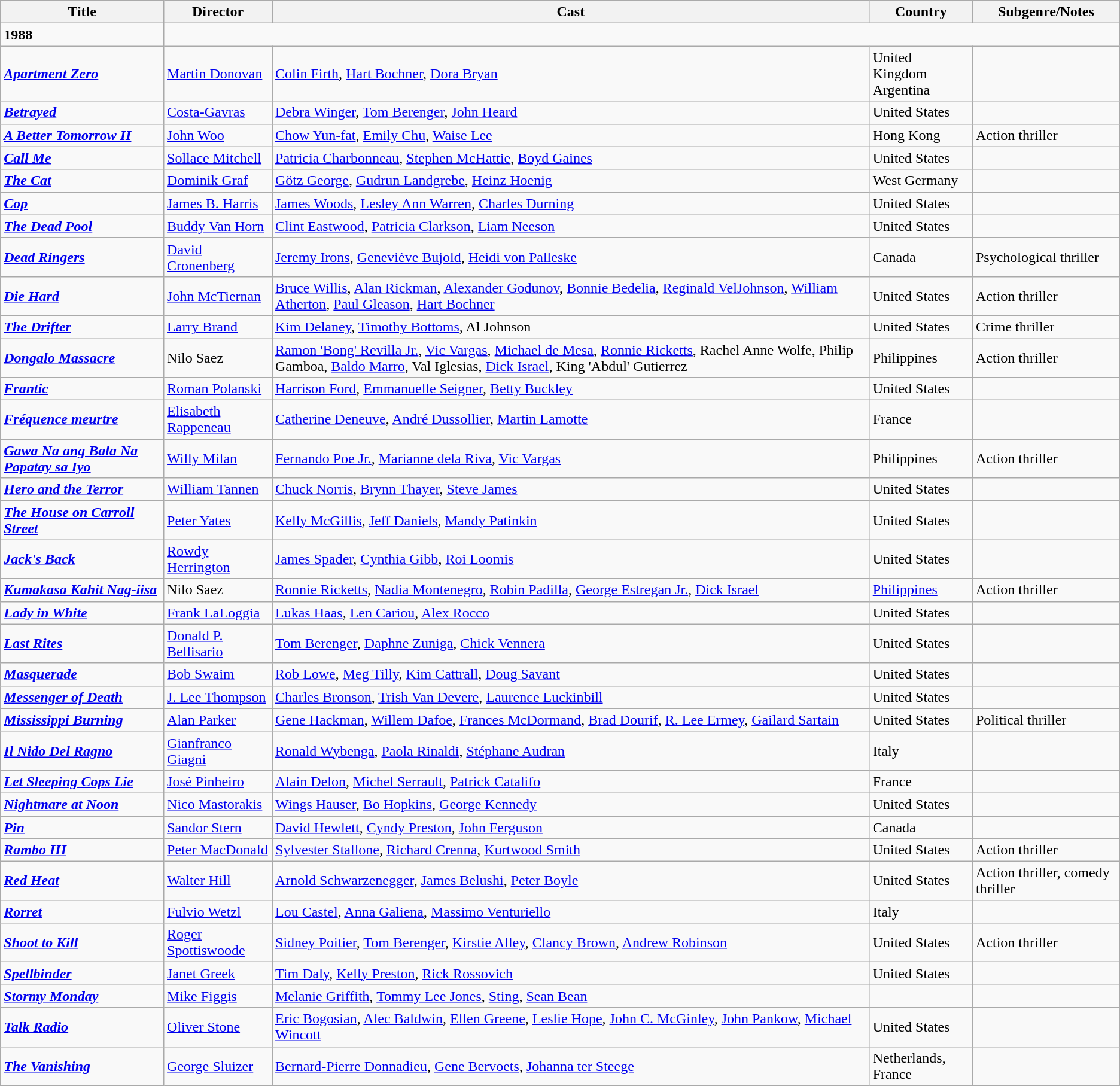<table class="wikitable sortable">
<tr>
<th>Title</th>
<th>Director</th>
<th>Cast</th>
<th>Country</th>
<th>Subgenre/Notes</th>
</tr>
<tr>
<td><strong>1988</strong></td>
</tr>
<tr>
<td><strong><em><a href='#'>Apartment Zero</a></em></strong></td>
<td><a href='#'>Martin Donovan</a></td>
<td><a href='#'>Colin Firth</a>, <a href='#'>Hart Bochner</a>, <a href='#'>Dora Bryan</a></td>
<td>United Kingdom<br>Argentina</td>
<td></td>
</tr>
<tr>
<td><strong><em><a href='#'>Betrayed</a></em></strong></td>
<td><a href='#'>Costa-Gavras</a></td>
<td><a href='#'>Debra Winger</a>, <a href='#'>Tom Berenger</a>, <a href='#'>John Heard</a></td>
<td>United States</td>
<td></td>
</tr>
<tr>
<td><strong><em><a href='#'>A Better Tomorrow II</a></em></strong></td>
<td><a href='#'>John Woo</a></td>
<td><a href='#'>Chow Yun-fat</a>, <a href='#'>Emily Chu</a>, <a href='#'>Waise Lee</a></td>
<td>Hong Kong</td>
<td>Action thriller</td>
</tr>
<tr>
<td><strong><em><a href='#'>Call Me</a></em></strong></td>
<td><a href='#'>Sollace Mitchell</a></td>
<td><a href='#'>Patricia Charbonneau</a>, <a href='#'>Stephen McHattie</a>, <a href='#'>Boyd Gaines</a></td>
<td>United States</td>
<td></td>
</tr>
<tr>
<td><strong><em><a href='#'>The Cat</a></em></strong></td>
<td><a href='#'>Dominik Graf</a></td>
<td><a href='#'>Götz George</a>, <a href='#'>Gudrun Landgrebe</a>, <a href='#'>Heinz Hoenig</a></td>
<td>West Germany</td>
<td></td>
</tr>
<tr>
<td><strong><em><a href='#'>Cop</a></em></strong></td>
<td><a href='#'>James B. Harris</a></td>
<td><a href='#'>James Woods</a>, <a href='#'>Lesley Ann Warren</a>, <a href='#'>Charles Durning</a></td>
<td>United States</td>
<td></td>
</tr>
<tr>
<td><strong><em><a href='#'>The Dead Pool</a></em></strong></td>
<td><a href='#'>Buddy Van Horn</a></td>
<td><a href='#'>Clint Eastwood</a>, <a href='#'>Patricia Clarkson</a>, <a href='#'>Liam Neeson</a></td>
<td>United States</td>
<td></td>
</tr>
<tr>
<td><strong><em><a href='#'>Dead Ringers</a></em></strong></td>
<td><a href='#'>David Cronenberg</a></td>
<td><a href='#'>Jeremy Irons</a>, <a href='#'>Geneviève Bujold</a>, <a href='#'>Heidi von Palleske</a></td>
<td>Canada</td>
<td>Psychological thriller</td>
</tr>
<tr>
<td><strong><em><a href='#'>Die Hard</a></em></strong></td>
<td><a href='#'>John McTiernan</a></td>
<td><a href='#'>Bruce Willis</a>, <a href='#'>Alan Rickman</a>, <a href='#'>Alexander Godunov</a>, <a href='#'>Bonnie Bedelia</a>, <a href='#'>Reginald VelJohnson</a>, <a href='#'>William Atherton</a>, <a href='#'>Paul Gleason</a>, <a href='#'>Hart Bochner</a></td>
<td>United States</td>
<td>Action thriller</td>
</tr>
<tr>
<td><strong><em><a href='#'>The Drifter</a></em></strong></td>
<td><a href='#'>Larry Brand</a></td>
<td><a href='#'>Kim Delaney</a>, <a href='#'>Timothy Bottoms</a>, Al Johnson</td>
<td>United States</td>
<td>Crime thriller</td>
</tr>
<tr>
<td><strong><em><a href='#'>Dongalo Massacre</a></em></strong></td>
<td>Nilo Saez</td>
<td><a href='#'>Ramon 'Bong' Revilla Jr.</a>, <a href='#'>Vic Vargas</a>, <a href='#'>Michael de Mesa</a>, <a href='#'>Ronnie Ricketts</a>, Rachel Anne Wolfe, Philip Gamboa, <a href='#'>Baldo Marro</a>, Val Iglesias, <a href='#'>Dick Israel</a>, King 'Abdul' Gutierrez</td>
<td>Philippines</td>
<td>Action thriller</td>
</tr>
<tr>
<td><strong><em><a href='#'>Frantic</a></em></strong></td>
<td><a href='#'>Roman Polanski</a></td>
<td><a href='#'>Harrison Ford</a>, <a href='#'>Emmanuelle Seigner</a>, <a href='#'>Betty Buckley</a></td>
<td>United States</td>
<td></td>
</tr>
<tr>
<td><strong><em><a href='#'>Fréquence meurtre</a></em></strong></td>
<td><a href='#'>Elisabeth Rappeneau</a></td>
<td><a href='#'>Catherine Deneuve</a>, <a href='#'>André Dussollier</a>, <a href='#'>Martin Lamotte</a></td>
<td>France</td>
<td></td>
</tr>
<tr>
<td><strong><em><a href='#'>Gawa Na ang Bala Na Papatay sa Iyo</a></em></strong></td>
<td><a href='#'>Willy Milan</a></td>
<td><a href='#'>Fernando Poe Jr.</a>, <a href='#'>Marianne dela Riva</a>, <a href='#'>Vic Vargas</a></td>
<td>Philippines</td>
<td>Action thriller</td>
</tr>
<tr>
<td><strong><em><a href='#'>Hero and the Terror</a></em></strong></td>
<td><a href='#'>William Tannen</a></td>
<td><a href='#'>Chuck Norris</a>, <a href='#'>Brynn Thayer</a>, <a href='#'>Steve James</a></td>
<td>United States</td>
<td></td>
</tr>
<tr>
<td><strong><em><a href='#'>The House on Carroll Street</a></em></strong></td>
<td><a href='#'>Peter Yates</a></td>
<td><a href='#'>Kelly McGillis</a>, <a href='#'>Jeff Daniels</a>, <a href='#'>Mandy Patinkin</a></td>
<td>United States</td>
<td></td>
</tr>
<tr>
<td><strong><em><a href='#'>Jack's Back</a></em></strong></td>
<td><a href='#'>Rowdy Herrington</a></td>
<td><a href='#'>James Spader</a>, <a href='#'>Cynthia Gibb</a>, <a href='#'>Roi Loomis</a></td>
<td>United States</td>
<td></td>
</tr>
<tr>
<td><strong><em><a href='#'>Kumakasa Kahit Nag-iisa</a></em></strong></td>
<td>Nilo Saez</td>
<td><a href='#'>Ronnie Ricketts</a>, <a href='#'>Nadia Montenegro</a>, <a href='#'>Robin Padilla</a>, <a href='#'>George Estregan Jr.</a>, <a href='#'>Dick Israel</a></td>
<td><a href='#'>Philippines</a></td>
<td>Action thriller</td>
</tr>
<tr>
<td><strong><em><a href='#'>Lady in White</a></em></strong></td>
<td><a href='#'>Frank LaLoggia</a></td>
<td><a href='#'>Lukas Haas</a>, <a href='#'>Len Cariou</a>, <a href='#'>Alex Rocco</a></td>
<td>United States</td>
<td></td>
</tr>
<tr>
<td><strong><em><a href='#'>Last Rites</a></em></strong></td>
<td><a href='#'>Donald P. Bellisario</a></td>
<td><a href='#'>Tom Berenger</a>, <a href='#'>Daphne Zuniga</a>, <a href='#'>Chick Vennera</a></td>
<td>United States</td>
<td></td>
</tr>
<tr>
<td><strong><em><a href='#'>Masquerade</a></em></strong></td>
<td><a href='#'>Bob Swaim</a></td>
<td><a href='#'>Rob Lowe</a>, <a href='#'>Meg Tilly</a>, <a href='#'>Kim Cattrall</a>, <a href='#'>Doug Savant</a></td>
<td>United States</td>
<td></td>
</tr>
<tr>
<td><strong><em><a href='#'>Messenger of Death</a></em></strong></td>
<td><a href='#'>J. Lee Thompson</a></td>
<td><a href='#'>Charles Bronson</a>, <a href='#'>Trish Van Devere</a>, <a href='#'>Laurence Luckinbill</a></td>
<td>United States</td>
<td></td>
</tr>
<tr>
<td><strong><em><a href='#'>Mississippi Burning</a></em></strong></td>
<td><a href='#'>Alan Parker</a></td>
<td><a href='#'>Gene Hackman</a>, <a href='#'>Willem Dafoe</a>, <a href='#'>Frances McDormand</a>, <a href='#'>Brad Dourif</a>, <a href='#'>R. Lee Ermey</a>, <a href='#'>Gailard Sartain</a></td>
<td>United States</td>
<td>Political thriller</td>
</tr>
<tr>
<td><strong><em><a href='#'>Il Nido Del Ragno</a></em></strong></td>
<td><a href='#'>Gianfranco Giagni</a></td>
<td><a href='#'>Ronald Wybenga</a>, <a href='#'>Paola Rinaldi</a>, <a href='#'>Stéphane Audran</a></td>
<td>Italy</td>
<td></td>
</tr>
<tr>
<td><strong><em><a href='#'>Let Sleeping Cops Lie</a></em></strong></td>
<td><a href='#'>José Pinheiro</a></td>
<td><a href='#'>Alain Delon</a>, <a href='#'>Michel Serrault</a>, <a href='#'>Patrick Catalifo</a></td>
<td>France</td>
<td></td>
</tr>
<tr>
<td><strong><em><a href='#'>Nightmare at Noon</a></em></strong></td>
<td><a href='#'>Nico Mastorakis</a></td>
<td><a href='#'>Wings Hauser</a>, <a href='#'>Bo Hopkins</a>, <a href='#'>George Kennedy</a></td>
<td>United States</td>
<td></td>
</tr>
<tr>
<td><strong><em><a href='#'>Pin</a></em></strong></td>
<td><a href='#'>Sandor Stern</a></td>
<td><a href='#'>David Hewlett</a>, <a href='#'>Cyndy Preston</a>, <a href='#'>John Ferguson</a></td>
<td>Canada</td>
<td></td>
</tr>
<tr>
<td><strong><em><a href='#'>Rambo III</a></em></strong></td>
<td><a href='#'>Peter MacDonald</a></td>
<td><a href='#'>Sylvester Stallone</a>, <a href='#'>Richard Crenna</a>, <a href='#'>Kurtwood Smith</a></td>
<td>United States</td>
<td>Action thriller</td>
</tr>
<tr>
<td><strong><em><a href='#'>Red Heat</a></em></strong></td>
<td><a href='#'>Walter Hill</a></td>
<td><a href='#'>Arnold Schwarzenegger</a>, <a href='#'>James Belushi</a>, <a href='#'>Peter Boyle</a></td>
<td>United States</td>
<td>Action thriller, comedy thriller</td>
</tr>
<tr>
<td><strong><em><a href='#'>Rorret</a></em></strong></td>
<td><a href='#'>Fulvio Wetzl</a></td>
<td><a href='#'>Lou Castel</a>, <a href='#'>Anna Galiena</a>, <a href='#'>Massimo Venturiello</a></td>
<td>Italy</td>
<td></td>
</tr>
<tr>
<td><strong><em><a href='#'>Shoot to Kill</a></em></strong></td>
<td><a href='#'>Roger Spottiswoode</a></td>
<td><a href='#'>Sidney Poitier</a>, <a href='#'>Tom Berenger</a>, <a href='#'>Kirstie Alley</a>, <a href='#'>Clancy Brown</a>, <a href='#'>Andrew Robinson</a></td>
<td>United States</td>
<td>Action thriller</td>
</tr>
<tr>
<td><strong><em><a href='#'>Spellbinder</a></em></strong></td>
<td><a href='#'>Janet Greek</a></td>
<td><a href='#'>Tim Daly</a>, <a href='#'>Kelly Preston</a>, <a href='#'>Rick Rossovich</a></td>
<td>United States</td>
<td></td>
</tr>
<tr>
<td><strong><em><a href='#'>Stormy Monday</a></em></strong></td>
<td><a href='#'>Mike Figgis</a></td>
<td><a href='#'>Melanie Griffith</a>, <a href='#'>Tommy Lee Jones</a>, <a href='#'>Sting</a>, <a href='#'>Sean Bean</a></td>
<td></td>
<td></td>
</tr>
<tr>
<td><strong><em><a href='#'>Talk Radio</a></em></strong></td>
<td><a href='#'>Oliver Stone</a></td>
<td><a href='#'>Eric Bogosian</a>, <a href='#'>Alec Baldwin</a>, <a href='#'>Ellen Greene</a>, <a href='#'>Leslie Hope</a>, <a href='#'>John C. McGinley</a>, <a href='#'>John Pankow</a>, <a href='#'>Michael Wincott</a></td>
<td>United States</td>
<td></td>
</tr>
<tr>
<td><strong><em><a href='#'>The Vanishing</a></em></strong></td>
<td><a href='#'>George Sluizer</a></td>
<td><a href='#'>Bernard-Pierre Donnadieu</a>, <a href='#'>Gene Bervoets</a>, <a href='#'>Johanna ter Steege</a></td>
<td>Netherlands, France</td>
<td></td>
</tr>
</table>
